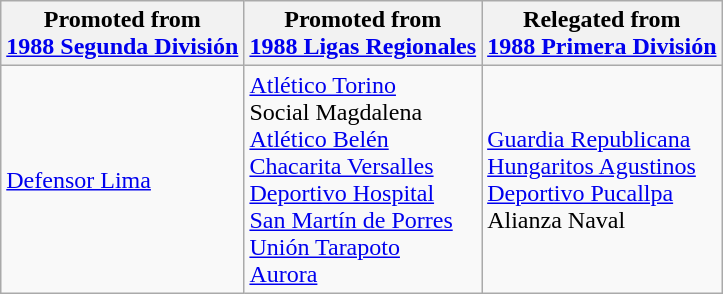<table class="wikitable">
<tr>
<th>Promoted from<br><a href='#'>1988 Segunda División</a></th>
<th>Promoted from<br><a href='#'>1988 Ligas Regionales</a></th>
<th>Relegated from<br><a href='#'>1988 Primera División</a></th>
</tr>
<tr>
<td> <a href='#'>Defensor Lima</a> </td>
<td> <a href='#'>Atlético Torino</a> <br> Social Magdalena <br> <a href='#'>Atlético Belén</a> <br> <a href='#'>Chacarita Versalles</a> <br> <a href='#'>Deportivo Hospital</a> <br> <a href='#'>San Martín de Porres</a> <br> <a href='#'>Unión Tarapoto</a> <br> <a href='#'>Aurora</a> </td>
<td> <a href='#'>Guardia Republicana</a> <br> <a href='#'>Hungaritos Agustinos</a> <br> <a href='#'>Deportivo Pucallpa</a> <br> Alianza Naval </td>
</tr>
</table>
